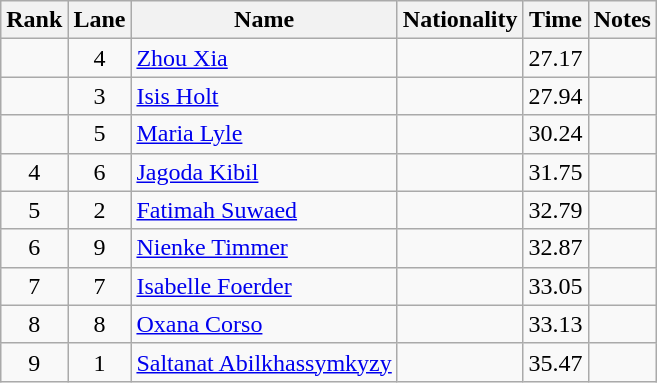<table class="wikitable sortable" style="text-align:center">
<tr>
<th>Rank</th>
<th>Lane</th>
<th>Name</th>
<th>Nationality</th>
<th>Time</th>
<th>Notes</th>
</tr>
<tr>
<td></td>
<td>4</td>
<td align="left"><a href='#'>Zhou Xia</a></td>
<td align="left"></td>
<td>27.17</td>
<td></td>
</tr>
<tr>
<td></td>
<td>3</td>
<td align="left"><a href='#'>Isis Holt</a></td>
<td align="left"></td>
<td>27.94</td>
<td></td>
</tr>
<tr>
<td></td>
<td>5</td>
<td align="left"><a href='#'>Maria Lyle</a></td>
<td align="left"></td>
<td>30.24</td>
<td></td>
</tr>
<tr>
<td>4</td>
<td>6</td>
<td align="left"><a href='#'>Jagoda Kibil</a></td>
<td align="left"></td>
<td>31.75</td>
<td></td>
</tr>
<tr>
<td>5</td>
<td>2</td>
<td align="left"><a href='#'>Fatimah Suwaed</a></td>
<td align="left"></td>
<td>32.79</td>
<td></td>
</tr>
<tr>
<td>6</td>
<td>9</td>
<td align="left"><a href='#'>Nienke Timmer</a></td>
<td align="left"></td>
<td>32.87</td>
<td></td>
</tr>
<tr>
<td>7</td>
<td>7</td>
<td align="left"><a href='#'>Isabelle Foerder</a></td>
<td align="left"></td>
<td>33.05</td>
<td></td>
</tr>
<tr>
<td>8</td>
<td>8</td>
<td align="left"><a href='#'>Oxana Corso</a></td>
<td align="left"></td>
<td>33.13</td>
<td></td>
</tr>
<tr>
<td>9</td>
<td>1</td>
<td align="left"><a href='#'>Saltanat Abilkhassymkyzy</a></td>
<td align="left"></td>
<td>35.47</td>
<td></td>
</tr>
</table>
